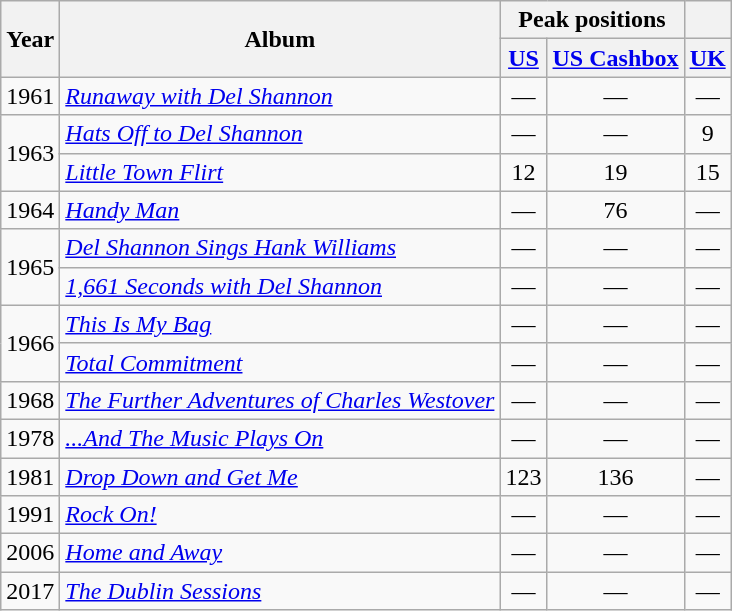<table class="wikitable">
<tr>
<th rowspan="2">Year</th>
<th rowspan="2">Album</th>
<th colspan="2">Peak positions</th>
<th></th>
</tr>
<tr>
<th><a href='#'>US</a><br></th>
<th><a href='#'>US Cashbox</a><br></th>
<th><a href='#'>UK</a><br></th>
</tr>
<tr>
<td>1961</td>
<td><em><a href='#'>Runaway with Del Shannon</a></em></td>
<td style="text-align:center;">—</td>
<td style="text-align:center;">—</td>
<td style="text-align:center;">—</td>
</tr>
<tr>
<td rowspan="2">1963</td>
<td><em><a href='#'>Hats Off to Del Shannon</a></em></td>
<td style="text-align:center;">—</td>
<td style="text-align:center;">—</td>
<td style="text-align:center;">9</td>
</tr>
<tr>
<td><a href='#'><em>Little Town Flirt</em></a></td>
<td style="text-align:center;">12</td>
<td style="text-align:center;">19</td>
<td style="text-align:center;">15</td>
</tr>
<tr>
<td>1964</td>
<td><em><a href='#'>Handy Man</a></em></td>
<td style="text-align:center;">—</td>
<td style="text-align:center;">76</td>
<td style="text-align:center;">—</td>
</tr>
<tr>
<td rowspan="2">1965</td>
<td><em><a href='#'>Del Shannon Sings Hank Williams</a></em></td>
<td style="text-align:center;">—</td>
<td style="text-align:center;">—</td>
<td style="text-align:center;">—</td>
</tr>
<tr>
<td><em><a href='#'>1,661 Seconds with Del Shannon</a></em></td>
<td style="text-align:center;">—</td>
<td style="text-align:center;">—</td>
<td style="text-align:center;">—</td>
</tr>
<tr>
<td rowspan="2">1966</td>
<td><em><a href='#'>This Is My Bag</a></em></td>
<td style="text-align:center;">—</td>
<td style="text-align:center;">—</td>
<td style="text-align:center;">—</td>
</tr>
<tr>
<td><em><a href='#'>Total Commitment</a></em></td>
<td style="text-align:center;">—</td>
<td style="text-align:center;">—</td>
<td style="text-align:center;">—</td>
</tr>
<tr>
<td>1968</td>
<td><em><a href='#'>The Further Adventures of Charles Westover</a></em></td>
<td style="text-align:center;">—</td>
<td style="text-align:center;">—</td>
<td style="text-align:center;">—</td>
</tr>
<tr>
<td>1978</td>
<td><em><a href='#'>...And The Music Plays On</a></em></td>
<td style="text-align:center;">—</td>
<td style="text-align:center;">—</td>
<td style="text-align:center;">—</td>
</tr>
<tr>
<td>1981</td>
<td><em><a href='#'>Drop Down and Get Me</a></em></td>
<td style="text-align:center;">123</td>
<td style="text-align:center;">136</td>
<td style="text-align:center;">—</td>
</tr>
<tr>
<td>1991</td>
<td><em><a href='#'>Rock On!</a></em></td>
<td style="text-align:center;">—</td>
<td style="text-align:center;">—</td>
<td style="text-align:center;">—</td>
</tr>
<tr>
<td>2006</td>
<td><em><a href='#'>Home and Away</a></em></td>
<td style="text-align:center;">—</td>
<td style="text-align:center;">—</td>
<td style="text-align:center;">—</td>
</tr>
<tr>
<td>2017</td>
<td><em><a href='#'>The Dublin Sessions</a></em></td>
<td style="text-align:center;">—</td>
<td style="text-align:center;">—</td>
<td style="text-align:center;">—</td>
</tr>
</table>
